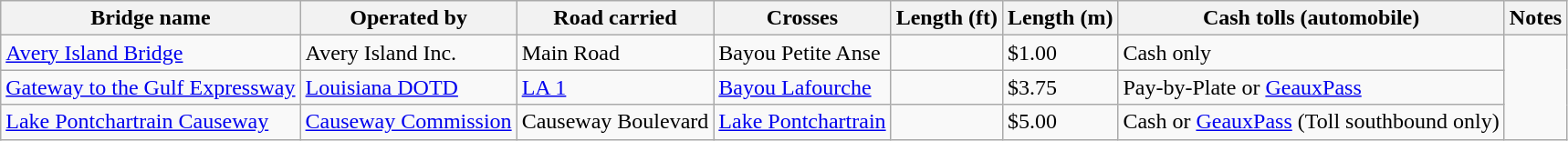<table class=wikitable>
<tr>
<th scope=col>Bridge name</th>
<th scope=col>Operated by</th>
<th scope=col>Road carried</th>
<th scope=col>Crosses</th>
<th scope=col>Length (ft)</th>
<th scope=col>Length (m)</th>
<th scope=col>Cash tolls (automobile)</th>
<th scope=col>Notes</th>
</tr>
<tr>
<td><a href='#'>Avery Island Bridge</a></td>
<td>Avery Island Inc.</td>
<td>Main Road</td>
<td>Bayou Petite Anse</td>
<td></td>
<td>$1.00</td>
<td>Cash only</td>
</tr>
<tr>
<td><a href='#'>Gateway to the Gulf Expressway</a></td>
<td><a href='#'>Louisiana DOTD</a></td>
<td><a href='#'>LA 1</a></td>
<td><a href='#'>Bayou Lafourche</a></td>
<td></td>
<td>$3.75</td>
<td>Pay-by-Plate or <a href='#'>GeauxPass</a></td>
</tr>
<tr>
<td><a href='#'>Lake Pontchartrain Causeway</a></td>
<td><a href='#'>Causeway Commission</a></td>
<td>Causeway Boulevard</td>
<td><a href='#'>Lake Pontchartrain</a></td>
<td></td>
<td>$5.00</td>
<td>Cash or <a href='#'>GeauxPass</a> (Toll southbound only)</td>
</tr>
</table>
